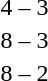<table style="text-align:center">
<tr>
<th width=200></th>
<th width=100></th>
<th width=200></th>
</tr>
<tr>
<td align=right><strong></strong></td>
<td>4 – 3</td>
<td align=left></td>
</tr>
<tr>
<td align=right><strong></strong></td>
<td>8 – 3</td>
<td align=left></td>
</tr>
<tr>
<td align=right><strong></strong></td>
<td>8 – 2</td>
<td align=left></td>
</tr>
</table>
